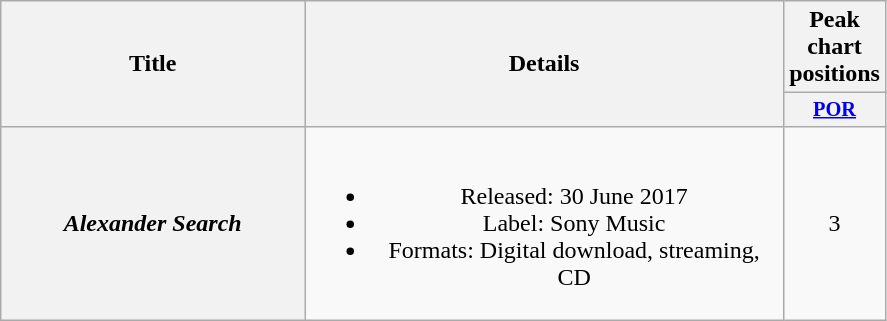<table class="wikitable plainrowheaders" style="text-align:center;">
<tr>
<th scope="col" rowspan="2" style="width:12.2em;">Title</th>
<th scope="col" rowspan="2" style="width:19.5em;">Details</th>
<th scope="col">Peak chart positions</th>
</tr>
<tr>
<th scope="col" style="width:3em;font-size:85%;"><a href='#'>POR</a><br></th>
</tr>
<tr>
<th scope="row"><em>Alexander Search</em></th>
<td><br><ul><li>Released: 30 June 2017 </li><li>Label: Sony Music</li><li>Formats: Digital download, streaming, CD</li></ul></td>
<td>3</td>
</tr>
</table>
